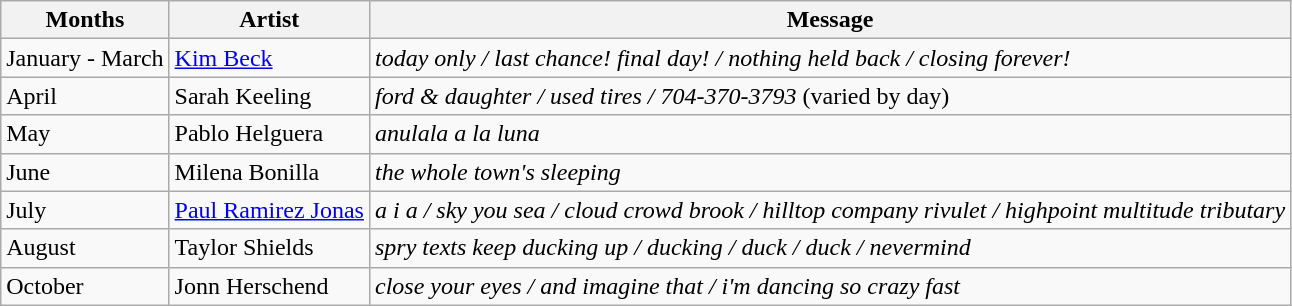<table class="wikitable">
<tr>
<th>Months</th>
<th>Artist</th>
<th>Message</th>
</tr>
<tr>
<td>January - March</td>
<td><a href='#'>Kim Beck</a></td>
<td><em>today only / last chance! final day! / nothing held back / closing forever!</em></td>
</tr>
<tr>
<td>April</td>
<td>Sarah Keeling</td>
<td><em>ford & daughter / used tires / 704-370-3793</em> (varied by day)</td>
</tr>
<tr>
<td>May</td>
<td>Pablo Helguera</td>
<td><em>anulala a la luna</em></td>
</tr>
<tr>
<td>June</td>
<td>Milena Bonilla</td>
<td><em>the whole town's sleeping</em></td>
</tr>
<tr>
<td>July</td>
<td><a href='#'>Paul Ramirez Jonas</a></td>
<td><em>a i a / sky you sea / cloud crowd brook / hilltop company rivulet / highpoint multitude tributary</em></td>
</tr>
<tr>
<td>August</td>
<td>Taylor Shields</td>
<td><em>spry texts keep ducking up / ducking / duck / duck / nevermind</em></td>
</tr>
<tr>
<td>October</td>
<td>Jonn Herschend</td>
<td><em>close your eyes / and imagine that / i'm dancing so crazy fast</em></td>
</tr>
</table>
